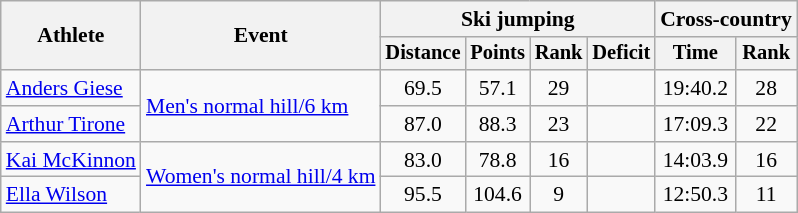<table class="wikitable" style="font-size:90%">
<tr>
<th rowspan="2">Athlete</th>
<th rowspan="2">Event</th>
<th colspan="4">Ski jumping</th>
<th colspan="2">Cross-country</th>
</tr>
<tr style="font-size:95%">
<th>Distance</th>
<th>Points</th>
<th>Rank</th>
<th>Deficit</th>
<th>Time</th>
<th>Rank</th>
</tr>
<tr align=center>
<td align=left><a href='#'>Anders Giese</a></td>
<td align=left rowspan=2><a href='#'>Men's normal hill/6 km</a></td>
<td>69.5</td>
<td>57.1</td>
<td>29</td>
<td></td>
<td>19:40.2</td>
<td>28</td>
</tr>
<tr align=center>
<td align=left><a href='#'>Arthur Tirone</a></td>
<td>87.0</td>
<td>88.3</td>
<td>23</td>
<td></td>
<td>17:09.3</td>
<td>22</td>
</tr>
<tr align=center>
<td align=left><a href='#'>Kai McKinnon</a></td>
<td align=left rowspan=2><a href='#'>Women's normal hill/4 km</a></td>
<td>83.0</td>
<td>78.8</td>
<td>16</td>
<td></td>
<td>14:03.9</td>
<td>16</td>
</tr>
<tr align=center>
<td align=left><a href='#'>Ella Wilson</a></td>
<td>95.5</td>
<td>104.6</td>
<td>9</td>
<td></td>
<td>12:50.3</td>
<td>11</td>
</tr>
</table>
